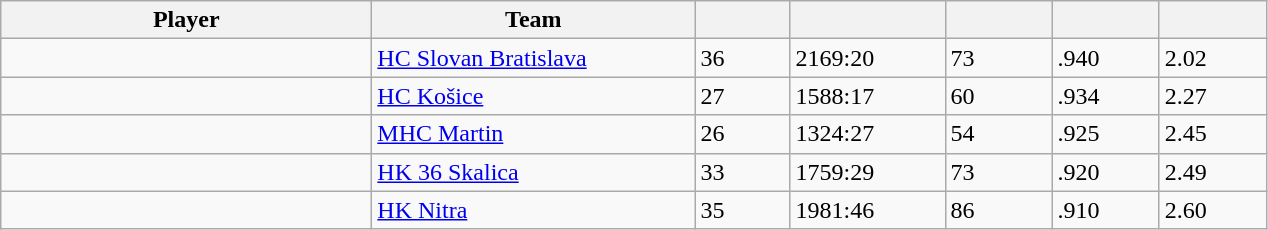<table class="wikitable sortable">
<tr>
<th style="width: 15em;">Player</th>
<th style="width: 13em;">Team</th>
<th style="width: 3.5em;"></th>
<th style="width: 6em;"></th>
<th style="width: 4em;"></th>
<th style="width: 4em;"></th>
<th style="width: 4em;"></th>
</tr>
<tr>
<td> </td>
<td><a href='#'>HC Slovan Bratislava</a></td>
<td>36</td>
<td>2169:20</td>
<td>73</td>
<td>.940</td>
<td>2.02</td>
</tr>
<tr>
<td> </td>
<td><a href='#'>HC Košice</a></td>
<td>27</td>
<td>1588:17</td>
<td>60</td>
<td>.934</td>
<td>2.27</td>
</tr>
<tr>
<td> </td>
<td><a href='#'>MHC Martin</a></td>
<td>26</td>
<td>1324:27</td>
<td>54</td>
<td>.925</td>
<td>2.45</td>
</tr>
<tr>
<td> </td>
<td><a href='#'>HK 36 Skalica</a></td>
<td>33</td>
<td>1759:29</td>
<td>73</td>
<td>.920</td>
<td>2.49</td>
</tr>
<tr>
<td> </td>
<td><a href='#'>HK Nitra</a></td>
<td>35</td>
<td>1981:46</td>
<td>86</td>
<td>.910</td>
<td>2.60</td>
</tr>
</table>
